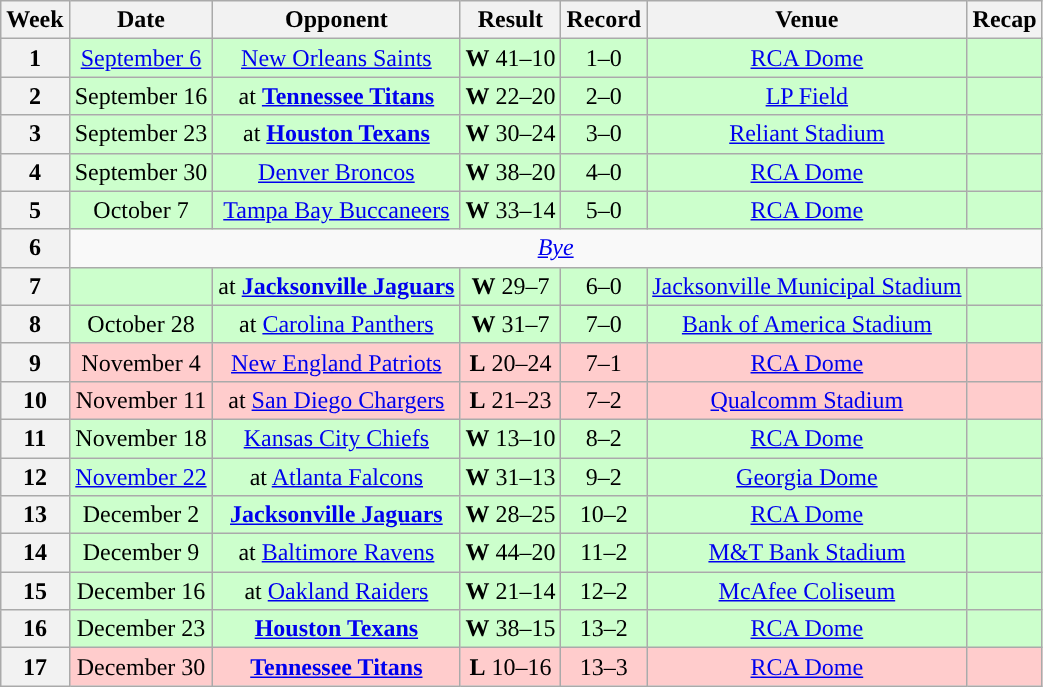<table class="wikitable" style="text-align:center">
<tr>
<th>Week</th>
<th>Date</th>
<th>Opponent</th>
<th>Result</th>
<th>Record</th>
<th>Venue</th>
<th>Recap</th>
</tr>
<tr>
<th>1</th>
<td style="text-align:center; background:#cfc;"><a href='#'>September 6</a></td>
<td style="text-align:center; background:#cfc;"><a href='#'>New Orleans Saints</a></td>
<td style="text-align:center; background:#cfc;"><strong>W</strong> 41–10</td>
<td style="text-align:center; background:#cfc;">1–0</td>
<td style="text-align:center; background:#cfc;"><a href='#'>RCA Dome</a></td>
<td style="text-align:center; background:#cfc;"></td>
</tr>
<tr>
<th>2</th>
<td style="text-align:center; background:#cfc;">September 16</td>
<td style="text-align:center; background:#cfc;">at <strong><a href='#'>Tennessee Titans</a></strong></td>
<td style="text-align:center; background:#cfc;"><strong>W</strong> 22–20</td>
<td style="text-align:center; background:#cfc;">2–0</td>
<td style="text-align:center; background:#cfc;"><a href='#'>LP Field</a></td>
<td style="text-align:center; background:#cfc;"></td>
</tr>
<tr>
<th>3</th>
<td style="text-align:center; background:#cfc;">September 23</td>
<td style="text-align:center; background:#cfc;">at <strong><a href='#'>Houston Texans</a></strong></td>
<td style="text-align:center; background:#cfc;"><strong>W</strong> 30–24</td>
<td style="text-align:center; background:#cfc;">3–0</td>
<td style="text-align:center; background:#cfc;"><a href='#'>Reliant Stadium</a></td>
<td style="text-align:center; background:#cfc;"></td>
</tr>
<tr>
<th>4</th>
<td style="text-align:center; background:#cfc;">September 30</td>
<td style="text-align:center; background:#cfc;"><a href='#'>Denver Broncos</a></td>
<td style="text-align:center; background:#cfc;"><strong>W</strong> 38–20</td>
<td style="text-align:center; background:#cfc;">4–0</td>
<td style="text-align:center; background:#cfc;"><a href='#'>RCA Dome</a></td>
<td style="text-align:center; background:#cfc;"></td>
</tr>
<tr>
<th>5</th>
<td style="text-align:center; background:#cfc;">October 7</td>
<td style="text-align:center; background:#cfc;"><a href='#'>Tampa Bay Buccaneers</a></td>
<td style="text-align:center; background:#cfc;"><strong>W</strong> 33–14</td>
<td style="text-align:center; background:#cfc;">5–0</td>
<td style="text-align:center; background:#cfc;"><a href='#'>RCA Dome</a></td>
<td style="text-align:center; background:#cfc;"></td>
</tr>
<tr>
<th style="text-align:center;">6</th>
<td colspan="8"  style="text-align:center; vertical-align:middle;"><em><a href='#'>Bye</a></em></td>
</tr>
<tr>
<th>7</th>
<td style="text-align:center; background:#cfc;"></td>
<td style="text-align:center; background:#cfc;">at <strong><a href='#'>Jacksonville Jaguars</a></strong></td>
<td style="text-align:center; background:#cfc;"><strong>W</strong> 29–7</td>
<td style="text-align:center; background:#cfc;">6–0</td>
<td style="text-align:center; background:#cfc;"><a href='#'>Jacksonville Municipal Stadium</a></td>
<td style="text-align:center; background:#cfc;"></td>
</tr>
<tr>
<th>8</th>
<td style="text-align:center; background:#cfc;">October 28</td>
<td style="text-align:center; background:#cfc;">at <a href='#'>Carolina Panthers</a></td>
<td style="text-align:center; background:#cfc;"><strong>W</strong> 31–7</td>
<td style="text-align:center; background:#cfc;">7–0</td>
<td style="text-align:center; background:#cfc;"><a href='#'>Bank of America Stadium</a></td>
<td style="text-align:center; background:#cfc;"></td>
</tr>
<tr>
<th>9</th>
<td style="text-align:center; background:#fcc;">November 4</td>
<td style="text-align:center; background:#fcc;"><a href='#'>New England Patriots</a></td>
<td style="text-align:center; background:#fcc;"><strong>L</strong> 20–24</td>
<td style="text-align:center; background:#fcc;">7–1</td>
<td style="text-align:center; background:#fcc;"><a href='#'>RCA Dome</a></td>
<td style="text-align:center; background:#fcc;"></td>
</tr>
<tr>
<th>10</th>
<td style="text-align:center; background:#fcc;">November 11</td>
<td style="text-align:center; background:#fcc;">at <a href='#'>San Diego Chargers</a></td>
<td style="text-align:center; background:#fcc;"><strong>L</strong> 21–23</td>
<td style="text-align:center; background:#fcc;">7–2</td>
<td style="text-align:center; background:#fcc;"><a href='#'>Qualcomm Stadium</a></td>
<td style="text-align:center; background:#fcc;"></td>
</tr>
<tr>
<th>11</th>
<td style="text-align:center; background:#cfc;">November 18</td>
<td style="text-align:center; background:#cfc;"><a href='#'>Kansas City Chiefs</a></td>
<td style="text-align:center; background:#cfc;"><strong>W</strong> 13–10</td>
<td style="text-align:center; background:#cfc;">8–2</td>
<td style="text-align:center; background:#cfc;"><a href='#'>RCA Dome</a></td>
<td style="text-align:center; background:#cfc;"></td>
</tr>
<tr>
<th>12</th>
<td style="text-align:center; background:#cfc;"><a href='#'>November 22</a></td>
<td style="text-align:center; background:#cfc;">at <a href='#'>Atlanta Falcons</a></td>
<td style="text-align:center; background:#cfc;"><strong>W</strong> 31–13</td>
<td style="text-align:center; background:#cfc;">9–2</td>
<td style="text-align:center; background:#cfc;"><a href='#'>Georgia Dome</a></td>
<td style="text-align:center; background:#cfc;"></td>
</tr>
<tr>
<th>13</th>
<td style="text-align:center; background:#cfc;">December 2</td>
<td style="text-align:center; background:#cfc;"><strong><a href='#'>Jacksonville Jaguars</a></strong></td>
<td style="text-align:center; background:#cfc;"><strong>W</strong> 28–25</td>
<td style="text-align:center; background:#cfc;">10–2</td>
<td style="text-align:center; background:#cfc;"><a href='#'>RCA Dome</a></td>
<td style="text-align:center; background:#cfc;"></td>
</tr>
<tr>
<th>14</th>
<td style="text-align:center; background:#cfc;">December 9</td>
<td style="text-align:center; background:#cfc;">at <a href='#'>Baltimore Ravens</a></td>
<td style="text-align:center; background:#cfc;"><strong>W</strong> 44–20</td>
<td style="text-align:center; background:#cfc;">11–2</td>
<td style="text-align:center; background:#cfc;"><a href='#'>M&T Bank Stadium</a></td>
<td style="text-align:center; background:#cfc;"></td>
</tr>
<tr>
<th>15</th>
<td style="text-align:center; background:#cfc;">December 16</td>
<td style="text-align:center; background:#cfc;">at <a href='#'>Oakland Raiders</a></td>
<td style="text-align:center; background:#cfc;"><strong>W</strong> 21–14</td>
<td style="text-align:center; background:#cfc;">12–2</td>
<td style="text-align:center; background:#cfc;"><a href='#'>McAfee Coliseum</a></td>
<td style="text-align:center; background:#cfc;"></td>
</tr>
<tr>
<th>16</th>
<td style="text-align:center; background:#cfc;">December 23</td>
<td style="text-align:center; background:#cfc;"><strong><a href='#'>Houston Texans</a></strong></td>
<td style="text-align:center; background:#cfc;"><strong>W</strong> 38–15</td>
<td style="text-align:center; background:#cfc;">13–2</td>
<td style="text-align:center; background:#cfc;"><a href='#'>RCA Dome</a></td>
<td style="text-align:center; background:#cfc;"></td>
</tr>
<tr>
<th>17</th>
<td style="text-align:center; background:#fcc;">December 30</td>
<td style="text-align:center; background:#fcc;"><strong><a href='#'>Tennessee Titans</a></strong></td>
<td style="text-align:center; background:#fcc;"><strong>L</strong> 10–16</td>
<td style="text-align:center; background:#fcc;">13–3</td>
<td style="text-align:center; background:#fcc;"><a href='#'>RCA Dome</a></td>
<td style="text-align:center; background:#fcc;"></td>
</tr>
</table>
